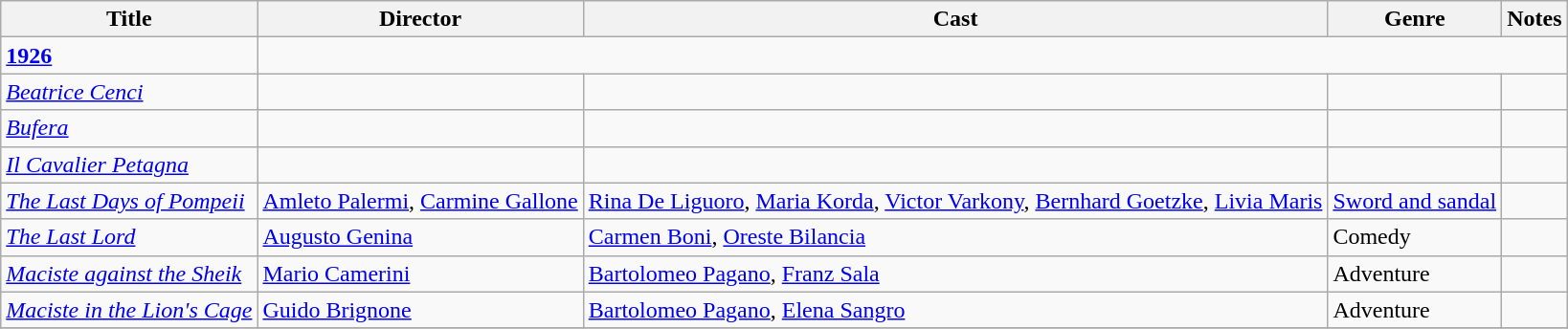<table class="wikitable">
<tr>
<th>Title</th>
<th>Director</th>
<th>Cast</th>
<th>Genre</th>
<th>Notes</th>
</tr>
<tr>
<td><strong><a href='#'>1926</a></strong></td>
</tr>
<tr>
<td><em><a href='#'>Beatrice Cenci</a></em></td>
<td></td>
<td></td>
<td></td>
<td></td>
</tr>
<tr>
<td><em><a href='#'>Bufera</a></em></td>
<td></td>
<td></td>
<td></td>
<td></td>
</tr>
<tr>
<td><em><a href='#'>Il Cavalier Petagna</a></em></td>
<td></td>
<td></td>
<td></td>
<td></td>
</tr>
<tr>
<td><em><a href='#'>The Last Days of Pompeii</a></em></td>
<td><a href='#'>Amleto Palermi</a>, <a href='#'>Carmine Gallone</a></td>
<td><a href='#'>Rina De Liguoro</a>, <a href='#'>Maria Korda</a>, <a href='#'>Victor Varkony</a>, <a href='#'>Bernhard Goetzke</a>, <a href='#'>Livia Maris</a></td>
<td><a href='#'>Sword and sandal</a></td>
<td></td>
</tr>
<tr>
<td><em><a href='#'>The Last Lord</a></em></td>
<td><a href='#'>Augusto Genina </a></td>
<td><a href='#'>Carmen Boni</a>, <a href='#'>Oreste Bilancia</a></td>
<td>Comedy</td>
<td></td>
</tr>
<tr>
<td><em><a href='#'>Maciste against the Sheik</a></em></td>
<td><a href='#'>Mario Camerini</a></td>
<td><a href='#'>Bartolomeo Pagano</a>, <a href='#'>Franz Sala</a></td>
<td>Adventure</td>
<td></td>
</tr>
<tr>
<td><em><a href='#'>Maciste in the Lion's Cage</a></em></td>
<td><a href='#'>Guido Brignone</a></td>
<td><a href='#'>Bartolomeo Pagano</a>, <a href='#'>Elena Sangro</a></td>
<td>Adventure</td>
<td></td>
</tr>
<tr>
</tr>
</table>
